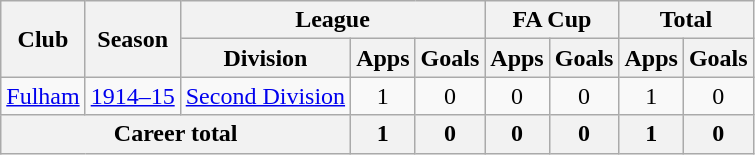<table class="wikitable" style="text-align: center">
<tr>
<th rowspan="2">Club</th>
<th rowspan="2">Season</th>
<th colspan="3">League</th>
<th colspan="2">FA Cup</th>
<th colspan="2">Total</th>
</tr>
<tr>
<th>Division</th>
<th>Apps</th>
<th>Goals</th>
<th>Apps</th>
<th>Goals</th>
<th>Apps</th>
<th>Goals</th>
</tr>
<tr>
<td><a href='#'>Fulham</a></td>
<td><a href='#'>1914–15</a></td>
<td><a href='#'>Second Division</a></td>
<td>1</td>
<td>0</td>
<td>0</td>
<td>0</td>
<td>1</td>
<td>0</td>
</tr>
<tr>
<th colspan="3">Career total</th>
<th>1</th>
<th>0</th>
<th>0</th>
<th>0</th>
<th>1</th>
<th>0</th>
</tr>
</table>
